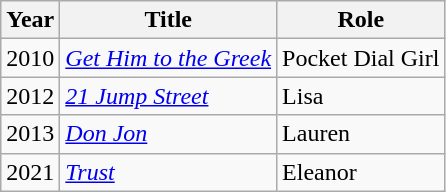<table class="wikitable sortable">
<tr>
<th>Year</th>
<th>Title</th>
<th>Role</th>
</tr>
<tr>
<td>2010</td>
<td><em><a href='#'>Get Him to the Greek</a></em></td>
<td>Pocket Dial Girl</td>
</tr>
<tr>
<td>2012</td>
<td><em><a href='#'>21 Jump Street</a></em></td>
<td>Lisa</td>
</tr>
<tr>
<td>2013</td>
<td><em><a href='#'>Don Jon</a></em></td>
<td>Lauren</td>
</tr>
<tr>
<td>2021</td>
<td><em><a href='#'>Trust</a></em></td>
<td>Eleanor</td>
</tr>
</table>
